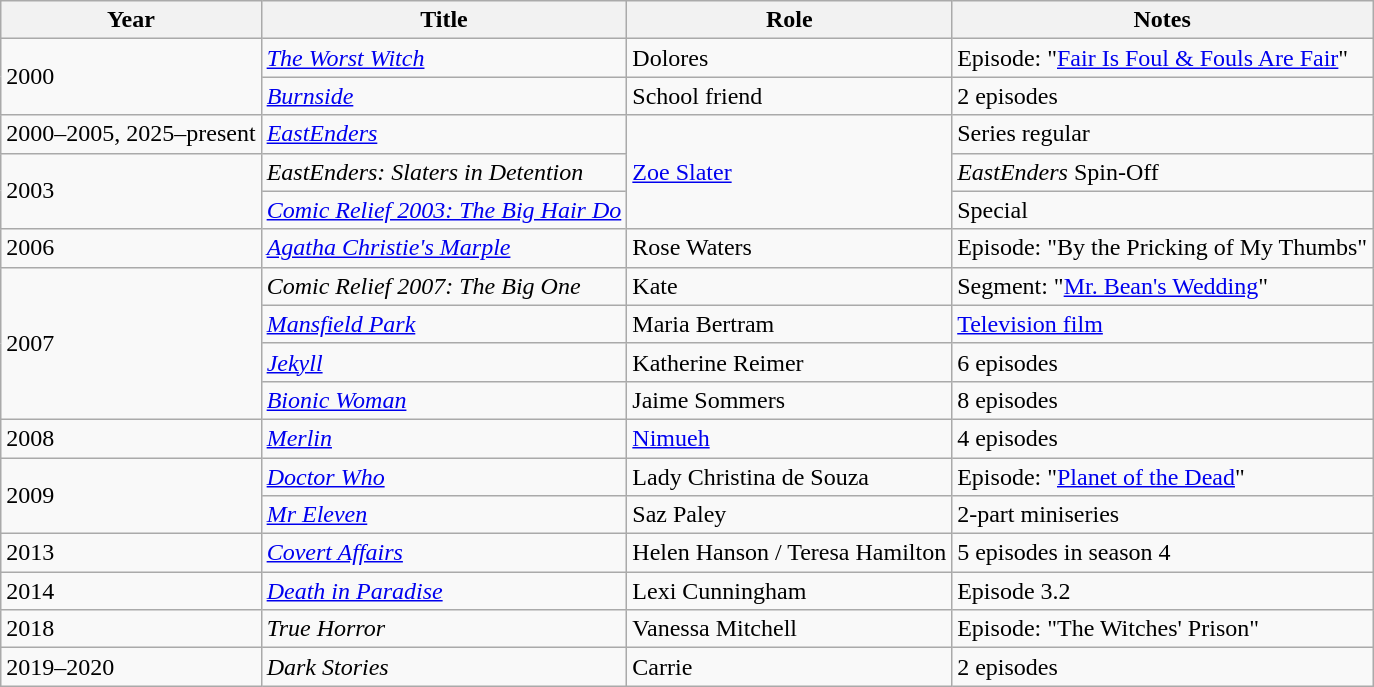<table class="wikitable sortable">
<tr>
<th>Year</th>
<th>Title</th>
<th>Role</th>
<th class="unsortable">Notes</th>
</tr>
<tr>
<td rowspan=2>2000</td>
<td><em><a href='#'>The Worst Witch</a></em></td>
<td>Dolores</td>
<td>Episode: "<a href='#'>Fair Is Foul & Fouls Are Fair</a>"</td>
</tr>
<tr>
<td><em><a href='#'>Burnside</a></em></td>
<td>School friend</td>
<td>2 episodes</td>
</tr>
<tr>
<td>2000–2005, 2025–present</td>
<td><em><a href='#'>EastEnders</a></em></td>
<td rowspan="3"><a href='#'>Zoe Slater</a></td>
<td>Series regular</td>
</tr>
<tr>
<td rowspan=2>2003</td>
<td><em>EastEnders: Slaters in Detention</em></td>
<td><em>EastEnders</em> Spin-Off</td>
</tr>
<tr>
<td><em><a href='#'>Comic Relief 2003: The Big Hair Do</a></em></td>
<td>Special</td>
</tr>
<tr>
<td>2006</td>
<td><em><a href='#'>Agatha Christie's Marple</a></em></td>
<td>Rose Waters</td>
<td>Episode: "By the Pricking of My Thumbs"</td>
</tr>
<tr>
<td rowspan=4>2007</td>
<td><em>Comic Relief 2007: The Big One</em></td>
<td>Kate</td>
<td>Segment: "<a href='#'>Mr. Bean's Wedding</a>"</td>
</tr>
<tr>
<td><em><a href='#'>Mansfield Park</a></em></td>
<td>Maria Bertram</td>
<td><a href='#'>Television film</a></td>
</tr>
<tr>
<td><em><a href='#'>Jekyll</a></em></td>
<td>Katherine Reimer</td>
<td>6 episodes</td>
</tr>
<tr>
<td><em><a href='#'>Bionic Woman</a></em></td>
<td>Jaime Sommers</td>
<td>8 episodes</td>
</tr>
<tr>
<td>2008</td>
<td><em><a href='#'>Merlin</a></em></td>
<td><a href='#'>Nimueh</a></td>
<td>4 episodes</td>
</tr>
<tr>
<td rowspan=2>2009</td>
<td><em><a href='#'>Doctor Who</a></em></td>
<td>Lady Christina de Souza</td>
<td>Episode: "<a href='#'>Planet of the Dead</a>"</td>
</tr>
<tr>
<td><em><a href='#'>Mr Eleven</a></em></td>
<td>Saz Paley</td>
<td>2-part miniseries</td>
</tr>
<tr>
<td>2013</td>
<td><em><a href='#'>Covert Affairs</a></em></td>
<td>Helen Hanson / Teresa Hamilton</td>
<td>5 episodes in season 4</td>
</tr>
<tr>
<td>2014</td>
<td><em><a href='#'>Death in Paradise</a></em></td>
<td>Lexi Cunningham</td>
<td>Episode 3.2</td>
</tr>
<tr>
<td>2018</td>
<td><em>True Horror</em></td>
<td>Vanessa Mitchell</td>
<td>Episode: "The Witches' Prison"</td>
</tr>
<tr>
<td>2019–2020</td>
<td><em>Dark Stories</em></td>
<td>Carrie</td>
<td>2 episodes</td>
</tr>
</table>
